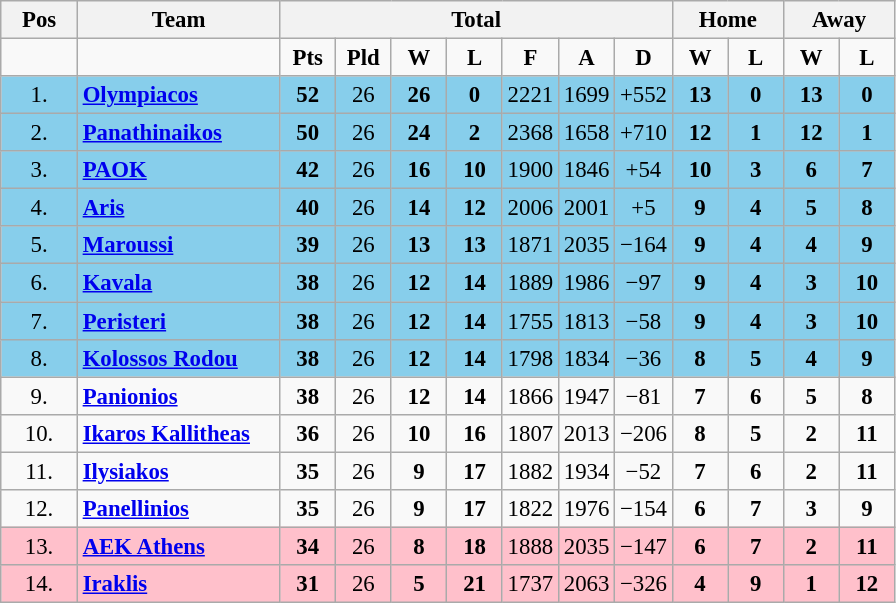<table class="wikitable" style="text-align: center; font-size:95%">
<tr>
<th width="44">Pos</th>
<th width="128">Team</th>
<th colspan=7>Total</th>
<th colspan=2>Home</th>
<th colspan=2>Away</th>
</tr>
<tr>
<td></td>
<td></td>
<td width="30"><strong>Pts</strong></td>
<td width="30"><strong>Pld</strong></td>
<td width="30"><strong>W</strong></td>
<td width="30"><strong>L</strong></td>
<td width="30"><strong>F</strong></td>
<td width="30"><strong>A</strong></td>
<td width="30"><strong>D</strong></td>
<td width="30"><strong>W</strong></td>
<td width="30"><strong>L</strong></td>
<td width="30"><strong>W</strong></td>
<td width="30"><strong>L</strong></td>
</tr>
<tr bgcolor="87ceeb">
<td>1.</td>
<td align="left"><strong><a href='#'>Olympiacos</a></strong></td>
<td><strong>52</strong></td>
<td>26</td>
<td><strong>26</strong></td>
<td><strong>0</strong></td>
<td>2221</td>
<td>1699</td>
<td>+552</td>
<td><strong>13</strong></td>
<td><strong>0</strong></td>
<td><strong>13</strong></td>
<td><strong>0</strong></td>
</tr>
<tr bgcolor="87ceeb">
<td>2.</td>
<td align="left"><strong><a href='#'>Panathinaikos</a></strong></td>
<td><strong>50</strong></td>
<td>26</td>
<td><strong>24</strong></td>
<td><strong>2</strong></td>
<td>2368</td>
<td>1658</td>
<td>+710</td>
<td><strong>12</strong></td>
<td><strong>1</strong></td>
<td><strong>12</strong></td>
<td><strong>1</strong></td>
</tr>
<tr bgcolor="87ceeb">
<td>3.</td>
<td align="left"><strong><a href='#'>PAOK</a></strong></td>
<td><strong>42</strong></td>
<td>26</td>
<td><strong>16</strong></td>
<td><strong>10</strong></td>
<td>1900</td>
<td>1846</td>
<td>+54</td>
<td><strong>10</strong></td>
<td><strong>3</strong></td>
<td><strong>6</strong></td>
<td><strong>7</strong></td>
</tr>
<tr bgcolor="87ceeb">
<td>4.</td>
<td align="left"><strong><a href='#'>Aris</a></strong></td>
<td><strong>40</strong></td>
<td>26</td>
<td><strong>14</strong></td>
<td><strong>12</strong></td>
<td>2006</td>
<td>2001</td>
<td>+5</td>
<td><strong>9</strong></td>
<td><strong>4</strong></td>
<td><strong>5</strong></td>
<td><strong>8</strong></td>
</tr>
<tr bgcolor="87ceeb">
<td>5.</td>
<td align="left"><strong><a href='#'>Maroussi</a></strong></td>
<td><strong>39</strong></td>
<td>26</td>
<td><strong>13</strong></td>
<td><strong>13</strong></td>
<td>1871</td>
<td>2035</td>
<td>−164</td>
<td><strong>9</strong></td>
<td><strong>4</strong></td>
<td><strong>4</strong></td>
<td><strong>9</strong></td>
</tr>
<tr bgcolor="87ceeb">
<td>6.</td>
<td align="left"><strong><a href='#'>Kavala</a></strong></td>
<td><strong>38</strong></td>
<td>26</td>
<td><strong>12</strong></td>
<td><strong>14</strong></td>
<td>1889</td>
<td>1986</td>
<td>−97</td>
<td><strong>9</strong></td>
<td><strong>4</strong></td>
<td><strong>3</strong></td>
<td><strong>10</strong></td>
</tr>
<tr bgcolor="87ceeb">
<td>7.</td>
<td align="left"><strong><a href='#'>Peristeri</a></strong></td>
<td><strong>38</strong></td>
<td>26</td>
<td><strong>12</strong></td>
<td><strong>14</strong></td>
<td>1755</td>
<td>1813</td>
<td>−58</td>
<td><strong>9</strong></td>
<td><strong>4</strong></td>
<td><strong>3</strong></td>
<td><strong>10</strong></td>
</tr>
<tr bgcolor="87ceeb">
<td>8.</td>
<td align="left"><strong><a href='#'>Kolossos Rodou</a></strong></td>
<td><strong>38</strong></td>
<td>26</td>
<td><strong>12</strong></td>
<td><strong>14</strong></td>
<td>1798</td>
<td>1834</td>
<td>−36</td>
<td><strong>8</strong></td>
<td><strong>5</strong></td>
<td><strong>4</strong></td>
<td><strong>9</strong></td>
</tr>
<tr>
<td>9.</td>
<td align="left"><strong><a href='#'>Panionios</a></strong></td>
<td><strong>38</strong></td>
<td>26</td>
<td><strong>12</strong></td>
<td><strong>14</strong></td>
<td>1866</td>
<td>1947</td>
<td>−81</td>
<td><strong>7</strong></td>
<td><strong>6</strong></td>
<td><strong>5</strong></td>
<td><strong>8</strong></td>
</tr>
<tr>
<td>10.</td>
<td align="left"><strong><a href='#'>Ikaros Kallitheas</a></strong></td>
<td><strong>36</strong></td>
<td>26</td>
<td><strong>10</strong></td>
<td><strong>16</strong></td>
<td>1807</td>
<td>2013</td>
<td>−206</td>
<td><strong>8</strong></td>
<td><strong>5</strong></td>
<td><strong>2</strong></td>
<td><strong>11</strong></td>
</tr>
<tr>
<td>11.</td>
<td align="left"><strong><a href='#'>Ilysiakos</a></strong></td>
<td><strong>35</strong></td>
<td>26</td>
<td><strong>9</strong></td>
<td><strong>17</strong></td>
<td>1882</td>
<td>1934</td>
<td>−52</td>
<td><strong>7</strong></td>
<td><strong>6</strong></td>
<td><strong>2</strong></td>
<td><strong>11</strong></td>
</tr>
<tr>
<td>12.</td>
<td align="left"><strong><a href='#'>Panellinios</a></strong></td>
<td><strong>35</strong></td>
<td>26</td>
<td><strong>9</strong></td>
<td><strong>17</strong></td>
<td>1822</td>
<td>1976</td>
<td>−154</td>
<td><strong>6</strong></td>
<td><strong>7</strong></td>
<td><strong>3</strong></td>
<td><strong>9</strong></td>
</tr>
<tr bgcolor="ffc0cb">
<td>13.</td>
<td align="left"><strong><a href='#'>AEK Athens</a></strong></td>
<td><strong>34</strong></td>
<td>26</td>
<td><strong>8</strong></td>
<td><strong>18</strong></td>
<td>1888</td>
<td>2035</td>
<td>−147</td>
<td><strong>6</strong></td>
<td><strong>7</strong></td>
<td><strong>2</strong></td>
<td><strong>11</strong></td>
</tr>
<tr bgcolor="ffc0cb">
<td>14.</td>
<td align="left"><strong><a href='#'>Iraklis</a></strong></td>
<td><strong>31</strong></td>
<td>26</td>
<td><strong>5</strong></td>
<td><strong>21</strong></td>
<td>1737</td>
<td>2063</td>
<td>−326</td>
<td><strong>4</strong></td>
<td><strong>9</strong></td>
<td><strong>1</strong></td>
<td><strong>12</strong></td>
</tr>
</table>
